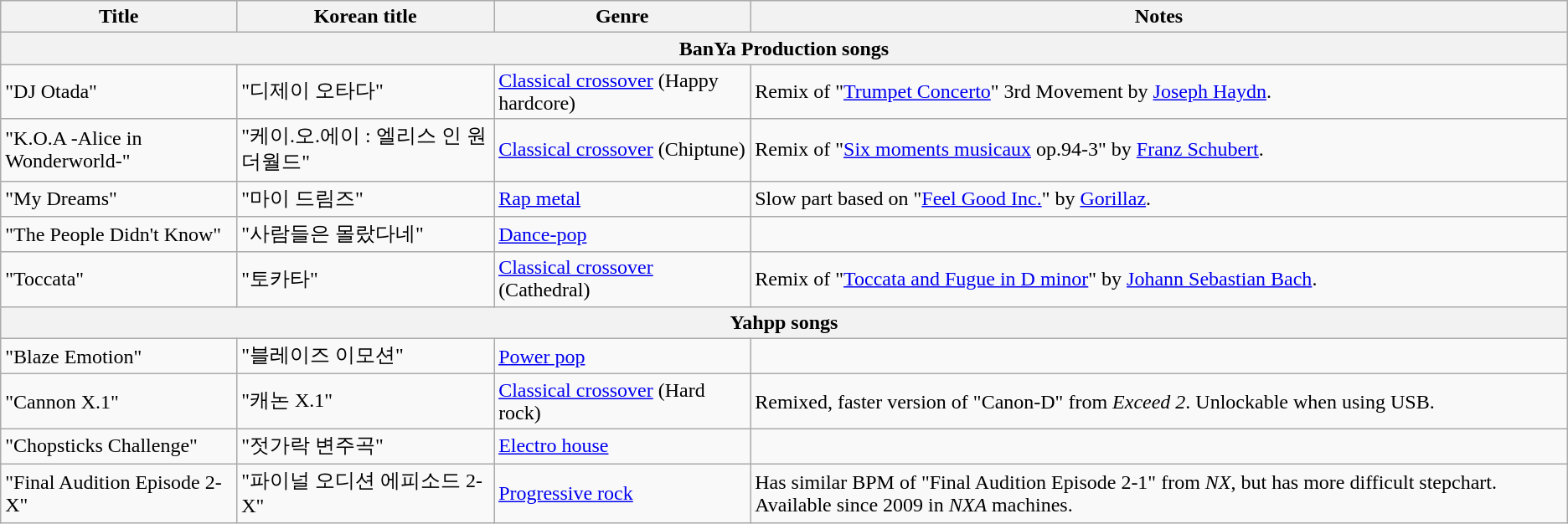<table class="wikitable">
<tr>
<th>Title</th>
<th>Korean title</th>
<th>Genre</th>
<th>Notes</th>
</tr>
<tr>
<th colspan="4">BanYa Production songs</th>
</tr>
<tr>
<td>"DJ Otada"</td>
<td>"디제이 오타다"</td>
<td><a href='#'>Classical crossover</a> (Happy hardcore)</td>
<td>Remix of "<a href='#'>Trumpet Concerto</a>" 3rd Movement by <a href='#'>Joseph Haydn</a>.</td>
</tr>
<tr>
<td>"K.O.A -Alice in Wonderworld-"</td>
<td>"케이.오.에이 : 엘리스 인 원더월드"</td>
<td><a href='#'>Classical crossover</a> (Chiptune)</td>
<td>Remix of "<a href='#'>Six moments musicaux</a> op.94-3" by <a href='#'>Franz Schubert</a>.</td>
</tr>
<tr>
<td>"My Dreams"</td>
<td>"마이 드림즈"</td>
<td><a href='#'>Rap metal</a></td>
<td>Slow part based on "<a href='#'>Feel Good Inc.</a>" by <a href='#'>Gorillaz</a>.</td>
</tr>
<tr>
<td>"The People Didn't Know"</td>
<td>"사람들은 몰랐다네"</td>
<td><a href='#'>Dance-pop</a></td>
<td></td>
</tr>
<tr>
<td>"Toccata"</td>
<td>"토카타"</td>
<td><a href='#'>Classical crossover</a> (Cathedral)</td>
<td>Remix of "<a href='#'>Toccata and Fugue in D minor</a>" by <a href='#'>Johann Sebastian Bach</a>.</td>
</tr>
<tr>
<th colspan="4">Yahpp songs</th>
</tr>
<tr>
<td>"Blaze Emotion"</td>
<td>"블레이즈 이모션"</td>
<td><a href='#'>Power pop</a></td>
<td></td>
</tr>
<tr>
<td>"Cannon X.1"</td>
<td>"캐논 X.1"</td>
<td><a href='#'>Classical crossover</a> (Hard rock)</td>
<td>Remixed, faster version of "Canon-D" from <em>Exceed 2</em>. Unlockable when using USB.</td>
</tr>
<tr>
<td>"Chopsticks Challenge"</td>
<td>"젓가락 변주곡"</td>
<td><a href='#'>Electro house</a></td>
<td></td>
</tr>
<tr>
<td>"Final Audition Episode 2-X"</td>
<td>"파이널 오디션 에피소드 2-X"</td>
<td><a href='#'>Progressive rock</a></td>
<td>Has similar BPM of "Final Audition Episode 2-1" from <em>NX</em>, but has more difficult stepchart. Available since 2009 in <em>NXA</em> machines.</td>
</tr>
</table>
